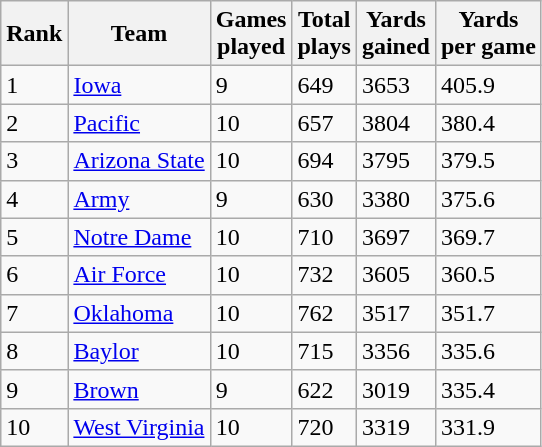<table class="wikitable sortable">
<tr>
<th>Rank</th>
<th>Team</th>
<th>Games<br>played</th>
<th>Total<br>plays</th>
<th>Yards<br>gained</th>
<th>Yards<br>per game</th>
</tr>
<tr>
<td>1</td>
<td><a href='#'>Iowa</a></td>
<td>9</td>
<td>649</td>
<td>3653</td>
<td>405.9</td>
</tr>
<tr>
<td>2</td>
<td><a href='#'>Pacific</a></td>
<td>10</td>
<td>657</td>
<td>3804</td>
<td>380.4</td>
</tr>
<tr>
<td>3</td>
<td><a href='#'>Arizona State</a></td>
<td>10</td>
<td>694</td>
<td>3795</td>
<td>379.5</td>
</tr>
<tr>
<td>4</td>
<td><a href='#'>Army</a></td>
<td>9</td>
<td>630</td>
<td>3380</td>
<td>375.6</td>
</tr>
<tr>
<td>5</td>
<td><a href='#'>Notre Dame</a></td>
<td>10</td>
<td>710</td>
<td>3697</td>
<td>369.7</td>
</tr>
<tr>
<td>6</td>
<td><a href='#'>Air Force</a></td>
<td>10</td>
<td>732</td>
<td>3605</td>
<td>360.5</td>
</tr>
<tr>
<td>7</td>
<td><a href='#'>Oklahoma</a></td>
<td>10</td>
<td>762</td>
<td>3517</td>
<td>351.7</td>
</tr>
<tr>
<td>8</td>
<td><a href='#'>Baylor</a></td>
<td>10</td>
<td>715</td>
<td>3356</td>
<td>335.6</td>
</tr>
<tr>
<td>9</td>
<td><a href='#'>Brown</a></td>
<td>9</td>
<td>622</td>
<td>3019</td>
<td>335.4</td>
</tr>
<tr>
<td>10</td>
<td><a href='#'>West Virginia</a></td>
<td>10</td>
<td>720</td>
<td>3319</td>
<td>331.9</td>
</tr>
</table>
